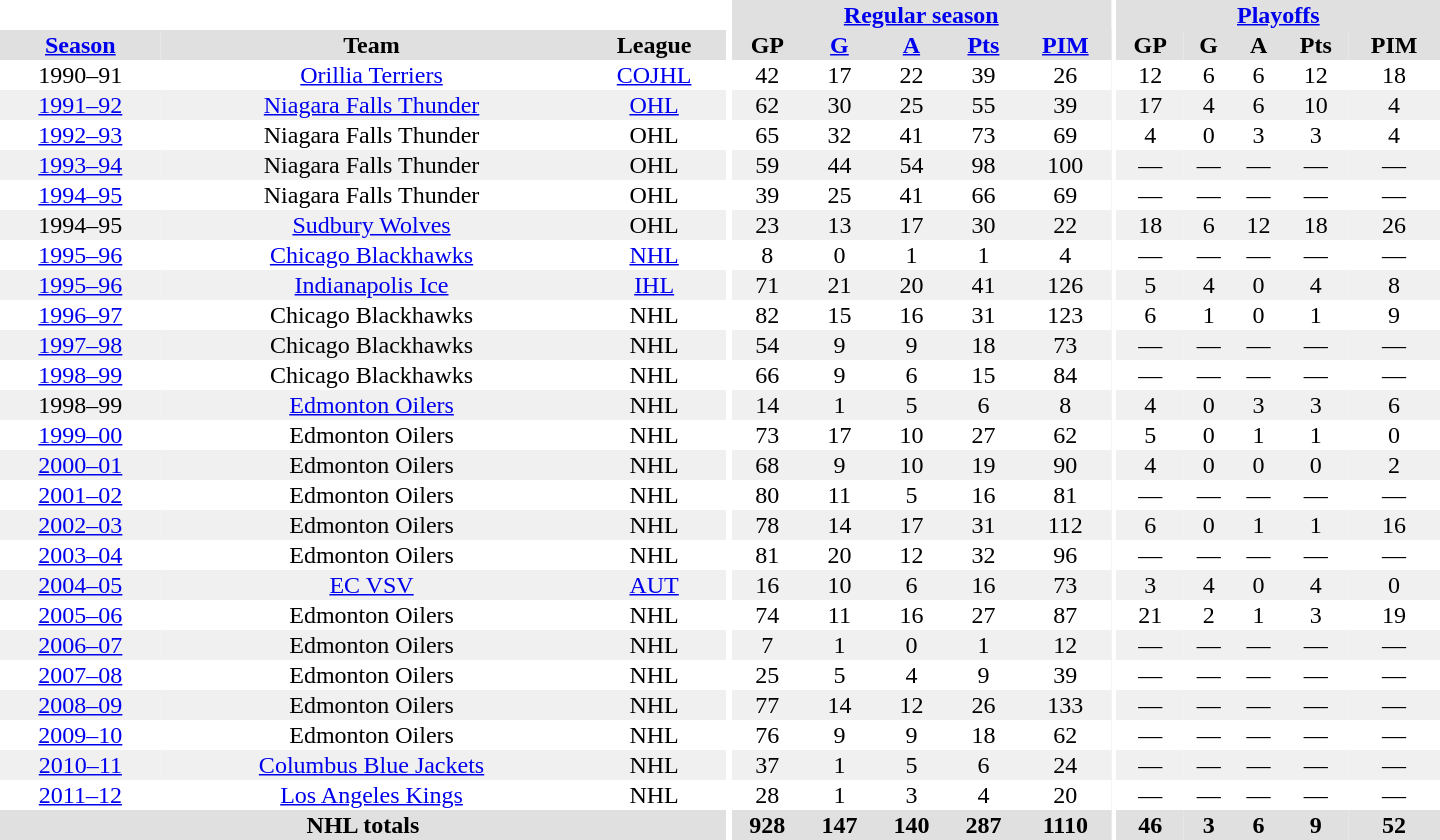<table border="0" cellpadding="1" cellspacing="0" style="text-align:center; width:60em">
<tr bgcolor="#e0e0e0">
<th colspan="3" bgcolor="#ffffff"></th>
<th rowspan="100" bgcolor="#ffffff"></th>
<th colspan="5"><a href='#'>Regular season</a></th>
<th rowspan="100" bgcolor="#ffffff"></th>
<th colspan="5"><a href='#'>Playoffs</a></th>
</tr>
<tr bgcolor="#e0e0e0">
<th><a href='#'>Season</a></th>
<th>Team</th>
<th>League</th>
<th>GP</th>
<th><a href='#'>G</a></th>
<th><a href='#'>A</a></th>
<th><a href='#'>Pts</a></th>
<th><a href='#'>PIM</a></th>
<th>GP</th>
<th>G</th>
<th>A</th>
<th>Pts</th>
<th>PIM</th>
</tr>
<tr>
<td>1990–91</td>
<td><a href='#'>Orillia Terriers</a></td>
<td><a href='#'>COJHL</a></td>
<td>42</td>
<td>17</td>
<td>22</td>
<td>39</td>
<td>26</td>
<td>12</td>
<td>6</td>
<td>6</td>
<td>12</td>
<td>18</td>
</tr>
<tr bgcolor="#f0f0f0">
<td><a href='#'>1991–92</a></td>
<td><a href='#'>Niagara Falls Thunder</a></td>
<td><a href='#'>OHL</a></td>
<td>62</td>
<td>30</td>
<td>25</td>
<td>55</td>
<td>39</td>
<td>17</td>
<td>4</td>
<td>6</td>
<td>10</td>
<td>4</td>
</tr>
<tr>
<td><a href='#'>1992–93</a></td>
<td>Niagara Falls Thunder</td>
<td>OHL</td>
<td>65</td>
<td>32</td>
<td>41</td>
<td>73</td>
<td>69</td>
<td>4</td>
<td>0</td>
<td>3</td>
<td>3</td>
<td>4</td>
</tr>
<tr bgcolor="#f0f0f0">
<td><a href='#'>1993–94</a></td>
<td>Niagara Falls Thunder</td>
<td>OHL</td>
<td>59</td>
<td>44</td>
<td>54</td>
<td>98</td>
<td>100</td>
<td>—</td>
<td>—</td>
<td>—</td>
<td>—</td>
<td>—</td>
</tr>
<tr>
<td><a href='#'>1994–95</a></td>
<td>Niagara Falls Thunder</td>
<td>OHL</td>
<td>39</td>
<td>25</td>
<td>41</td>
<td>66</td>
<td>69</td>
<td>—</td>
<td>—</td>
<td>—</td>
<td>—</td>
<td>—</td>
</tr>
<tr bgcolor="#f0f0f0">
<td>1994–95</td>
<td><a href='#'>Sudbury Wolves</a></td>
<td>OHL</td>
<td>23</td>
<td>13</td>
<td>17</td>
<td>30</td>
<td>22</td>
<td>18</td>
<td>6</td>
<td>12</td>
<td>18</td>
<td>26</td>
</tr>
<tr>
<td><a href='#'>1995–96</a></td>
<td><a href='#'>Chicago Blackhawks</a></td>
<td><a href='#'>NHL</a></td>
<td>8</td>
<td>0</td>
<td>1</td>
<td>1</td>
<td>4</td>
<td>—</td>
<td>—</td>
<td>—</td>
<td>—</td>
<td>—</td>
</tr>
<tr bgcolor="#f0f0f0">
<td><a href='#'>1995–96</a></td>
<td><a href='#'>Indianapolis Ice</a></td>
<td><a href='#'>IHL</a></td>
<td>71</td>
<td>21</td>
<td>20</td>
<td>41</td>
<td>126</td>
<td>5</td>
<td>4</td>
<td>0</td>
<td>4</td>
<td>8</td>
</tr>
<tr>
<td><a href='#'>1996–97</a></td>
<td>Chicago Blackhawks</td>
<td>NHL</td>
<td>82</td>
<td>15</td>
<td>16</td>
<td>31</td>
<td>123</td>
<td>6</td>
<td>1</td>
<td>0</td>
<td>1</td>
<td>9</td>
</tr>
<tr bgcolor="#f0f0f0">
<td><a href='#'>1997–98</a></td>
<td>Chicago Blackhawks</td>
<td>NHL</td>
<td>54</td>
<td>9</td>
<td>9</td>
<td>18</td>
<td>73</td>
<td>—</td>
<td>—</td>
<td>—</td>
<td>—</td>
<td>—</td>
</tr>
<tr>
<td><a href='#'>1998–99</a></td>
<td>Chicago Blackhawks</td>
<td>NHL</td>
<td>66</td>
<td>9</td>
<td>6</td>
<td>15</td>
<td>84</td>
<td>—</td>
<td>—</td>
<td>—</td>
<td>—</td>
<td>—</td>
</tr>
<tr bgcolor="#f0f0f0">
<td>1998–99</td>
<td><a href='#'>Edmonton Oilers</a></td>
<td>NHL</td>
<td>14</td>
<td>1</td>
<td>5</td>
<td>6</td>
<td>8</td>
<td>4</td>
<td>0</td>
<td>3</td>
<td>3</td>
<td>6</td>
</tr>
<tr>
<td><a href='#'>1999–00</a></td>
<td>Edmonton Oilers</td>
<td>NHL</td>
<td>73</td>
<td>17</td>
<td>10</td>
<td>27</td>
<td>62</td>
<td>5</td>
<td>0</td>
<td>1</td>
<td>1</td>
<td>0</td>
</tr>
<tr bgcolor="#f0f0f0">
<td><a href='#'>2000–01</a></td>
<td>Edmonton Oilers</td>
<td>NHL</td>
<td>68</td>
<td>9</td>
<td>10</td>
<td>19</td>
<td>90</td>
<td>4</td>
<td>0</td>
<td>0</td>
<td>0</td>
<td>2</td>
</tr>
<tr>
<td><a href='#'>2001–02</a></td>
<td>Edmonton Oilers</td>
<td>NHL</td>
<td>80</td>
<td>11</td>
<td>5</td>
<td>16</td>
<td>81</td>
<td>—</td>
<td>—</td>
<td>—</td>
<td>—</td>
<td>—</td>
</tr>
<tr bgcolor="#f0f0f0">
<td><a href='#'>2002–03</a></td>
<td>Edmonton Oilers</td>
<td>NHL</td>
<td>78</td>
<td>14</td>
<td>17</td>
<td>31</td>
<td>112</td>
<td>6</td>
<td>0</td>
<td>1</td>
<td>1</td>
<td>16</td>
</tr>
<tr>
<td><a href='#'>2003–04</a></td>
<td>Edmonton Oilers</td>
<td>NHL</td>
<td>81</td>
<td>20</td>
<td>12</td>
<td>32</td>
<td>96</td>
<td>—</td>
<td>—</td>
<td>—</td>
<td>—</td>
<td>—</td>
</tr>
<tr bgcolor="#f0f0f0">
<td><a href='#'>2004–05</a></td>
<td><a href='#'>EC VSV</a></td>
<td><a href='#'>AUT</a></td>
<td>16</td>
<td>10</td>
<td>6</td>
<td>16</td>
<td>73</td>
<td>3</td>
<td>4</td>
<td>0</td>
<td>4</td>
<td>0</td>
</tr>
<tr>
<td><a href='#'>2005–06</a></td>
<td>Edmonton Oilers</td>
<td>NHL</td>
<td>74</td>
<td>11</td>
<td>16</td>
<td>27</td>
<td>87</td>
<td>21</td>
<td>2</td>
<td>1</td>
<td>3</td>
<td>19</td>
</tr>
<tr bgcolor="#f0f0f0">
<td><a href='#'>2006–07</a></td>
<td>Edmonton Oilers</td>
<td>NHL</td>
<td>7</td>
<td>1</td>
<td>0</td>
<td>1</td>
<td>12</td>
<td>—</td>
<td>—</td>
<td>—</td>
<td>—</td>
<td>—</td>
</tr>
<tr>
<td><a href='#'>2007–08</a></td>
<td>Edmonton Oilers</td>
<td>NHL</td>
<td>25</td>
<td>5</td>
<td>4</td>
<td>9</td>
<td>39</td>
<td>—</td>
<td>—</td>
<td>—</td>
<td>—</td>
<td>—</td>
</tr>
<tr bgcolor="#f0f0f0">
<td><a href='#'>2008–09</a></td>
<td>Edmonton Oilers</td>
<td>NHL</td>
<td>77</td>
<td>14</td>
<td>12</td>
<td>26</td>
<td>133</td>
<td>—</td>
<td>—</td>
<td>—</td>
<td>—</td>
<td>—</td>
</tr>
<tr>
<td><a href='#'>2009–10</a></td>
<td>Edmonton Oilers</td>
<td>NHL</td>
<td>76</td>
<td>9</td>
<td>9</td>
<td>18</td>
<td>62</td>
<td>—</td>
<td>—</td>
<td>—</td>
<td>—</td>
<td>—</td>
</tr>
<tr bgcolor="#f0f0f0">
<td><a href='#'>2010–11</a></td>
<td><a href='#'>Columbus Blue Jackets</a></td>
<td>NHL</td>
<td>37</td>
<td>1</td>
<td>5</td>
<td>6</td>
<td>24</td>
<td>—</td>
<td>—</td>
<td>—</td>
<td>—</td>
<td>—</td>
</tr>
<tr>
<td><a href='#'>2011–12</a></td>
<td><a href='#'>Los Angeles Kings</a></td>
<td>NHL</td>
<td>28</td>
<td>1</td>
<td>3</td>
<td>4</td>
<td>20</td>
<td>—</td>
<td>—</td>
<td>—</td>
<td>—</td>
<td>—</td>
</tr>
<tr bgcolor="#e0e0e0">
<th colspan="3">NHL totals</th>
<th>928</th>
<th>147</th>
<th>140</th>
<th>287</th>
<th>1110</th>
<th>46</th>
<th>3</th>
<th>6</th>
<th>9</th>
<th>52</th>
</tr>
</table>
